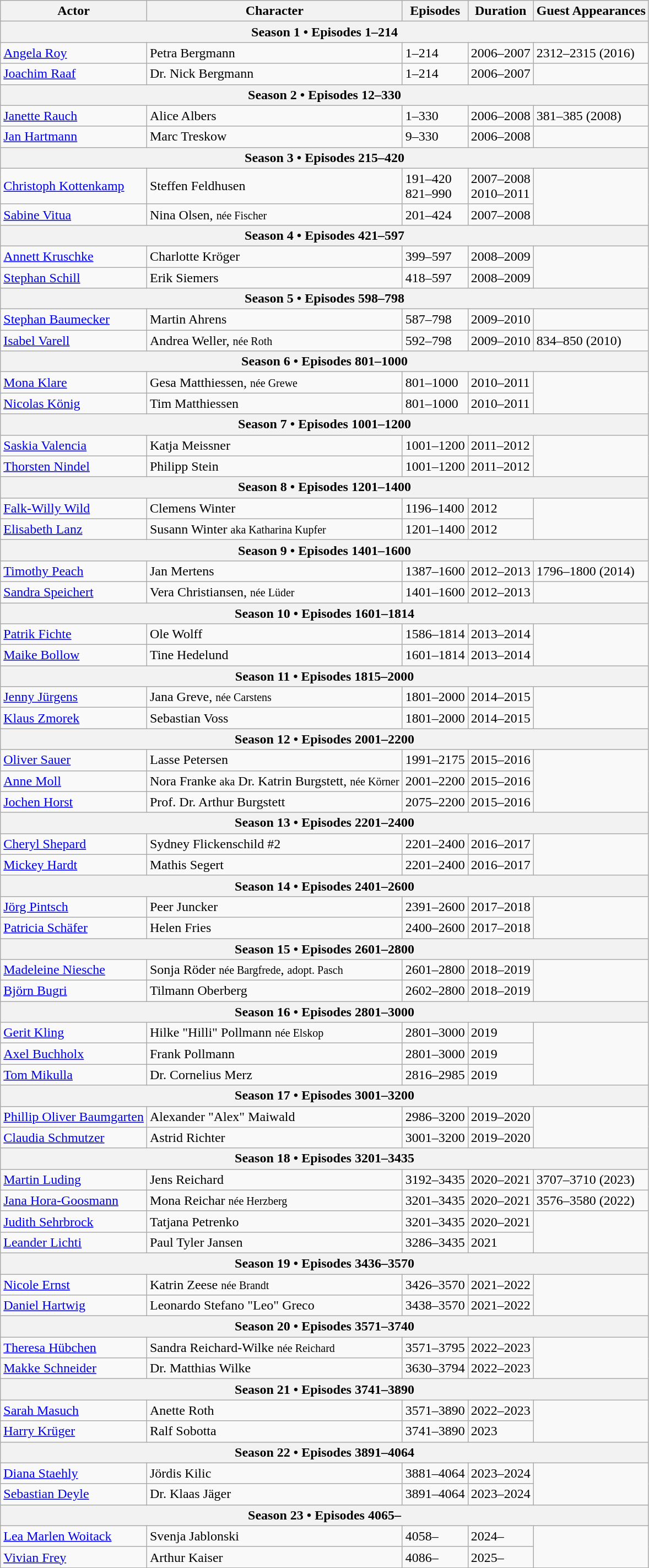<table class="wikitable sortable">
<tr>
<th>Actor</th>
<th>Character</th>
<th>Episodes</th>
<th>Duration</th>
<th>Guest Appearances</th>
</tr>
<tr>
<th colspan="5" style="text-align:center;">Season 1 • Episodes 1–214</th>
</tr>
<tr>
<td><a href='#'>Angela Roy</a></td>
<td>Petra Bergmann</td>
<td>1–214</td>
<td>2006–2007</td>
<td>2312–2315 (2016)</td>
</tr>
<tr>
<td><a href='#'>Joachim Raaf</a></td>
<td>Dr. Nick Bergmann</td>
<td>1–214</td>
<td>2006–2007</td>
</tr>
<tr>
<th colspan="5" style="text-align:center;">Season 2 • Episodes 12–330</th>
</tr>
<tr>
<td><a href='#'>Janette Rauch</a></td>
<td>Alice Albers</td>
<td>1–330</td>
<td>2006–2008</td>
<td>381–385 (2008)</td>
</tr>
<tr>
<td><a href='#'>Jan Hartmann</a></td>
<td>Marc Treskow</td>
<td>9–330</td>
<td>2006–2008</td>
</tr>
<tr>
<th colspan="5" style="text-align:center;">Season 3 • Episodes 215–420</th>
</tr>
<tr>
<td><a href='#'>Christoph Kottenkamp</a></td>
<td>Steffen Feldhusen</td>
<td>191–420<br>821–990</td>
<td>2007–2008<br>2010–2011</td>
</tr>
<tr>
<td><a href='#'>Sabine Vitua</a></td>
<td>Nina Olsen, <small>née Fischer</small></td>
<td>201–424</td>
<td>2007–2008</td>
</tr>
<tr>
<th colspan="5" style="text-align:center;">Season 4 • Episodes 421–597</th>
</tr>
<tr>
<td><a href='#'>Annett Kruschke</a></td>
<td>Charlotte Kröger</td>
<td>399–597</td>
<td>2008–2009</td>
</tr>
<tr>
<td><a href='#'>Stephan Schill</a></td>
<td>Erik Siemers</td>
<td>418–597</td>
<td>2008–2009</td>
</tr>
<tr>
<th colspan="5" style="text-align:center;">Season 5 • Episodes 598–798</th>
</tr>
<tr>
<td><a href='#'>Stephan Baumecker</a></td>
<td>Martin Ahrens</td>
<td>587–798</td>
<td>2009–2010</td>
</tr>
<tr>
<td><a href='#'>Isabel Varell</a></td>
<td>Andrea Weller, <small>née Roth</small></td>
<td>592–798</td>
<td>2009–2010</td>
<td>834–850 (2010)</td>
</tr>
<tr>
<th colspan="5" style="text-align:center;">Season 6 • Episodes 801–1000</th>
</tr>
<tr>
<td><a href='#'>Mona Klare</a></td>
<td>Gesa Matthiessen, <small>née Grewe</small></td>
<td>801–1000</td>
<td>2010–2011</td>
</tr>
<tr>
<td><a href='#'>Nicolas König</a></td>
<td>Tim Matthiessen</td>
<td>801–1000</td>
<td>2010–2011</td>
</tr>
<tr>
<th colspan="5" style="text-align:center;">Season 7 • Episodes 1001–1200</th>
</tr>
<tr>
<td><a href='#'>Saskia Valencia</a></td>
<td>Katja Meissner</td>
<td>1001–1200</td>
<td>2011–2012</td>
</tr>
<tr>
<td><a href='#'>Thorsten Nindel</a></td>
<td>Philipp Stein</td>
<td>1001–1200</td>
<td>2011–2012</td>
</tr>
<tr>
<th colspan="5" style="text-align:center;">Season 8 • Episodes 1201–1400</th>
</tr>
<tr>
<td><a href='#'>Falk-Willy Wild</a></td>
<td>Clemens Winter</td>
<td>1196–1400</td>
<td>2012</td>
</tr>
<tr>
<td><a href='#'>Elisabeth Lanz</a></td>
<td>Susann Winter <small>aka Katharina Kupfer</small></td>
<td>1201–1400</td>
<td>2012</td>
</tr>
<tr>
<th colspan="5" style="text-align:center;">Season 9 • Episodes 1401–1600</th>
</tr>
<tr>
<td><a href='#'>Timothy Peach</a></td>
<td>Jan Mertens</td>
<td>1387–1600</td>
<td>2012–2013</td>
<td>1796–1800 (2014)</td>
</tr>
<tr>
<td><a href='#'>Sandra Speichert</a></td>
<td>Vera Christiansen, <small>née Lüder</small></td>
<td>1401–1600</td>
<td>2012–2013</td>
</tr>
<tr>
<th colspan="5" style="text-align:center;">Season 10 • Episodes 1601–1814</th>
</tr>
<tr>
<td><a href='#'>Patrik Fichte</a></td>
<td>Ole Wolff</td>
<td>1586–1814</td>
<td>2013–2014</td>
</tr>
<tr>
<td><a href='#'>Maike Bollow</a></td>
<td>Tine Hedelund</td>
<td>1601–1814</td>
<td>2013–2014</td>
</tr>
<tr>
<th colspan="5" style="text-align:center;">Season 11 • Episodes 1815–2000</th>
</tr>
<tr>
<td><a href='#'>Jenny Jürgens</a></td>
<td>Jana Greve, <small>née Carstens</small></td>
<td>1801–2000</td>
<td>2014–2015</td>
</tr>
<tr>
<td><a href='#'>Klaus Zmorek</a></td>
<td>Sebastian Voss</td>
<td>1801–2000</td>
<td>2014–2015</td>
</tr>
<tr>
<th colspan="5" style="text-align:center;">Season 12 • Episodes 2001–2200</th>
</tr>
<tr>
<td><a href='#'>Oliver Sauer</a></td>
<td>Lasse Petersen</td>
<td>1991–2175</td>
<td>2015–2016</td>
</tr>
<tr>
<td><a href='#'>Anne Moll</a></td>
<td>Nora Franke <small>aka</small> Dr. Katrin Burgstett, <small>née Körner</small></td>
<td>2001–2200</td>
<td>2015–2016</td>
</tr>
<tr>
<td><a href='#'>Jochen Horst</a></td>
<td>Prof. Dr. Arthur Burgstett</td>
<td>2075–2200</td>
<td>2015–2016</td>
</tr>
<tr>
<th colspan="5" style="text-align:center;">Season 13 • Episodes 2201–2400</th>
</tr>
<tr>
<td><a href='#'>Cheryl Shepard</a></td>
<td>Sydney Flickenschild #2</td>
<td>2201–2400</td>
<td>2016–2017</td>
</tr>
<tr>
<td><a href='#'>Mickey Hardt</a></td>
<td>Mathis Segert</td>
<td>2201–2400</td>
<td>2016–2017</td>
</tr>
<tr>
<th colspan="5" style="text-align:center;">Season 14 • Episodes 2401–2600</th>
</tr>
<tr>
<td><a href='#'>Jörg Pintsch</a></td>
<td>Peer Juncker</td>
<td>2391–2600</td>
<td>2017–2018</td>
</tr>
<tr>
<td><a href='#'>Patricia Schäfer</a></td>
<td>Helen Fries</td>
<td>2400–2600</td>
<td>2017–2018</td>
</tr>
<tr>
<th colspan="5" style="text-align:center;">Season 15 • Episodes 2601–2800</th>
</tr>
<tr>
<td><a href='#'>Madeleine Niesche</a></td>
<td>Sonja Röder <small>née Bargfrede</small>, <small> adopt. Pasch</small></td>
<td>2601–2800</td>
<td>2018–2019</td>
</tr>
<tr>
<td><a href='#'>Björn Bugri</a></td>
<td>Tilmann Oberberg</td>
<td>2602–2800</td>
<td>2018–2019</td>
</tr>
<tr>
<th colspan="5" style="text-align:center;">Season 16 • Episodes 2801–3000</th>
</tr>
<tr>
<td><a href='#'>Gerit Kling</a></td>
<td>Hilke "Hilli" Pollmann <small>née Elskop</small></td>
<td>2801–3000</td>
<td>2019</td>
</tr>
<tr>
<td><a href='#'>Axel Buchholx</a></td>
<td>Frank Pollmann</td>
<td>2801–3000</td>
<td>2019</td>
</tr>
<tr>
<td><a href='#'>Tom Mikulla</a></td>
<td>Dr. Cornelius Merz</td>
<td>2816–2985</td>
<td>2019</td>
</tr>
<tr>
<th colspan="5" style="text-align:center;">Season 17 • Episodes 3001–3200</th>
</tr>
<tr>
<td><a href='#'>Phillip Oliver Baumgarten</a></td>
<td>Alexander "Alex" Maiwald</td>
<td>2986–3200</td>
<td>2019–2020</td>
</tr>
<tr>
<td><a href='#'>Claudia Schmutzer</a></td>
<td>Astrid Richter</td>
<td>3001–3200</td>
<td>2019–2020</td>
</tr>
<tr>
<th colspan="5" style="text-align:center;">Season 18 • Episodes 3201–3435</th>
</tr>
<tr>
<td><a href='#'>Martin Luding</a></td>
<td>Jens Reichard</td>
<td>3192–3435</td>
<td>2020–2021</td>
<td>3707–3710 (2023)</td>
</tr>
<tr>
<td><a href='#'>Jana Hora-Goosmann</a></td>
<td>Mona Reichar <small>née Herzberg</small></td>
<td>3201–3435</td>
<td>2020–2021</td>
<td>3576–3580 (2022)</td>
</tr>
<tr>
<td><a href='#'>Judith Sehrbrock</a></td>
<td>Tatjana Petrenko</td>
<td>3201–3435</td>
<td>2020–2021</td>
</tr>
<tr>
<td><a href='#'>Leander Lichti</a></td>
<td>Paul Tyler Jansen</td>
<td>3286–3435</td>
<td>2021</td>
</tr>
<tr>
<th colspan="5" style="text-align:center;">Season 19 • Episodes 3436–3570</th>
</tr>
<tr>
<td><a href='#'>Nicole Ernst</a></td>
<td>Katrin Zeese <small>née Brandt</small></td>
<td>3426–3570</td>
<td>2021–2022</td>
</tr>
<tr>
<td><a href='#'>Daniel Hartwig</a></td>
<td>Leonardo Stefano "Leo" Greco</td>
<td>3438–3570</td>
<td>2021–2022</td>
</tr>
<tr>
<th colspan="5" style="text-align:center;">Season 20 • Episodes 3571–3740</th>
</tr>
<tr>
<td><a href='#'>Theresa Hübchen</a></td>
<td>Sandra Reichard-Wilke <small> née Reichard</small></td>
<td>3571–3795</td>
<td>2022–2023</td>
</tr>
<tr>
<td><a href='#'>Makke Schneider</a></td>
<td>Dr. Matthias Wilke</td>
<td>3630–3794</td>
<td>2022–2023</td>
</tr>
<tr>
<th colspan="5" style="text-align:center;">Season 21 • Episodes 3741–3890</th>
</tr>
<tr>
<td><a href='#'>Sarah Masuch</a></td>
<td>Anette Roth</td>
<td>3571–3890</td>
<td>2022–2023</td>
</tr>
<tr>
<td><a href='#'>Harry Krüger</a></td>
<td>Ralf Sobotta</td>
<td>3741–3890</td>
<td>2023</td>
</tr>
<tr>
<th colspan="5" style="text-align:center;">Season 22 • Episodes 3891–4064</th>
</tr>
<tr>
<td><a href='#'>Diana Staehly</a></td>
<td>Jördis Kilic</td>
<td>3881–4064</td>
<td>2023–2024</td>
</tr>
<tr>
<td><a href='#'>Sebastian Deyle</a></td>
<td>Dr. Klaas Jäger</td>
<td>3891–4064</td>
<td>2023–2024</td>
</tr>
<tr>
<th colspan="5" style="text-align:center;">Season 23 • Episodes 4065–</th>
</tr>
<tr>
<td><a href='#'>Lea Marlen Woitack</a></td>
<td>Svenja Jablonski</td>
<td>4058–</td>
<td>2024–</td>
</tr>
<tr>
<td><a href='#'>Vivian Frey</a></td>
<td>Arthur Kaiser</td>
<td>4086–</td>
<td>2025–</td>
</tr>
</table>
